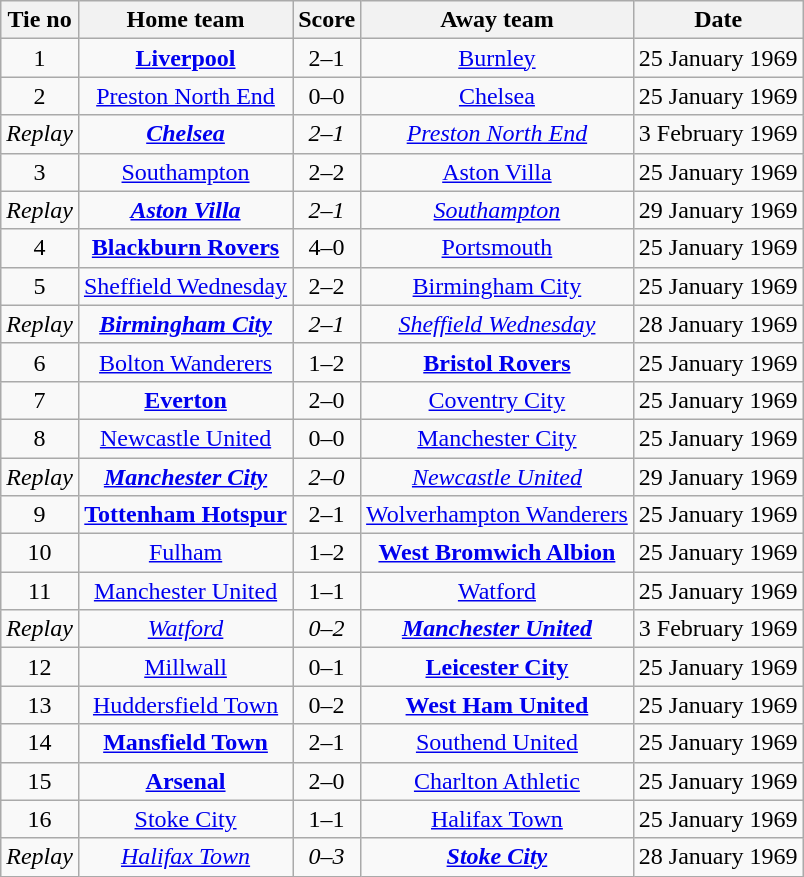<table class="wikitable" style="text-align: center">
<tr>
<th>Tie no</th>
<th>Home team</th>
<th>Score</th>
<th>Away team</th>
<th>Date</th>
</tr>
<tr>
<td>1</td>
<td><strong><a href='#'>Liverpool</a></strong></td>
<td>2–1</td>
<td><a href='#'>Burnley</a></td>
<td>25 January 1969</td>
</tr>
<tr>
<td>2</td>
<td><a href='#'>Preston North End</a></td>
<td>0–0</td>
<td><a href='#'>Chelsea</a></td>
<td>25 January 1969</td>
</tr>
<tr>
<td><em>Replay</em></td>
<td><strong><em><a href='#'>Chelsea</a></em></strong></td>
<td><em>2–1</em></td>
<td><em><a href='#'>Preston North End</a></em></td>
<td>3 February 1969</td>
</tr>
<tr>
<td>3</td>
<td><a href='#'>Southampton</a></td>
<td>2–2</td>
<td><a href='#'>Aston Villa</a></td>
<td>25 January 1969</td>
</tr>
<tr>
<td><em>Replay</em></td>
<td><strong><em><a href='#'>Aston Villa</a></em></strong></td>
<td><em>2–1</em></td>
<td><em><a href='#'>Southampton</a></em></td>
<td>29 January 1969</td>
</tr>
<tr>
<td>4</td>
<td><strong><a href='#'>Blackburn Rovers</a></strong></td>
<td>4–0</td>
<td><a href='#'>Portsmouth</a></td>
<td>25 January 1969</td>
</tr>
<tr>
<td>5</td>
<td><a href='#'>Sheffield Wednesday</a></td>
<td>2–2</td>
<td><a href='#'>Birmingham City</a></td>
<td>25 January 1969</td>
</tr>
<tr>
<td><em>Replay</em></td>
<td><strong><em><a href='#'>Birmingham City</a></em></strong></td>
<td><em>2–1</em></td>
<td><em><a href='#'>Sheffield Wednesday</a></em></td>
<td>28 January 1969</td>
</tr>
<tr>
<td>6</td>
<td><a href='#'>Bolton Wanderers</a></td>
<td>1–2</td>
<td><strong><a href='#'>Bristol Rovers</a></strong></td>
<td>25 January 1969</td>
</tr>
<tr>
<td>7</td>
<td><strong><a href='#'>Everton</a></strong></td>
<td>2–0</td>
<td><a href='#'>Coventry City</a></td>
<td>25 January 1969</td>
</tr>
<tr>
<td>8</td>
<td><a href='#'>Newcastle United</a></td>
<td>0–0</td>
<td><a href='#'>Manchester City</a></td>
<td>25 January 1969</td>
</tr>
<tr>
<td><em>Replay</em></td>
<td><strong><em><a href='#'>Manchester City</a></em></strong></td>
<td><em>2–0</em></td>
<td><em><a href='#'>Newcastle United</a></em></td>
<td>29 January 1969</td>
</tr>
<tr>
<td>9</td>
<td><strong><a href='#'>Tottenham Hotspur</a></strong></td>
<td>2–1</td>
<td><a href='#'>Wolverhampton Wanderers</a></td>
<td>25 January 1969</td>
</tr>
<tr>
<td>10</td>
<td><a href='#'>Fulham</a></td>
<td>1–2</td>
<td><strong><a href='#'>West Bromwich Albion</a></strong></td>
<td>25 January 1969</td>
</tr>
<tr>
<td>11</td>
<td><a href='#'>Manchester United</a></td>
<td>1–1</td>
<td><a href='#'>Watford</a></td>
<td>25 January 1969</td>
</tr>
<tr>
<td><em>Replay</em></td>
<td><em><a href='#'>Watford</a></em></td>
<td><em>0–2</em></td>
<td><strong><em><a href='#'>Manchester United</a></em></strong></td>
<td>3 February 1969</td>
</tr>
<tr>
<td>12</td>
<td><a href='#'>Millwall</a></td>
<td>0–1</td>
<td><strong><a href='#'>Leicester City</a></strong></td>
<td>25 January 1969</td>
</tr>
<tr>
<td>13</td>
<td><a href='#'>Huddersfield Town</a></td>
<td>0–2</td>
<td><strong><a href='#'>West Ham United</a></strong></td>
<td>25 January 1969</td>
</tr>
<tr>
<td>14</td>
<td><strong><a href='#'>Mansfield Town</a></strong></td>
<td>2–1</td>
<td><a href='#'>Southend United</a></td>
<td>25 January 1969</td>
</tr>
<tr>
<td>15</td>
<td><strong><a href='#'>Arsenal</a></strong></td>
<td>2–0</td>
<td><a href='#'>Charlton Athletic</a></td>
<td>25 January 1969</td>
</tr>
<tr>
<td>16</td>
<td><a href='#'>Stoke City</a></td>
<td>1–1</td>
<td><a href='#'>Halifax Town</a></td>
<td>25 January 1969</td>
</tr>
<tr>
<td><em>Replay</em></td>
<td><em><a href='#'>Halifax Town</a></em></td>
<td><em>0–3</em></td>
<td><strong><em><a href='#'>Stoke City</a></em></strong></td>
<td>28 January 1969</td>
</tr>
</table>
